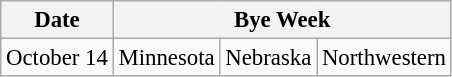<table class="wikitable" style="font-size:95%;">
<tr>
<th>Date</th>
<th colspan="3">Bye Week</th>
</tr>
<tr>
<td>October 14</td>
<td>Minnesota</td>
<td>Nebraska</td>
<td>Northwestern</td>
</tr>
</table>
